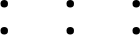<table>
<tr>
<td><br><ul><li></li><li></li></ul></td>
<td><br><ul><li></li><li></li></ul></td>
<td><br><ul><li></li><li></li></ul></td>
</tr>
</table>
